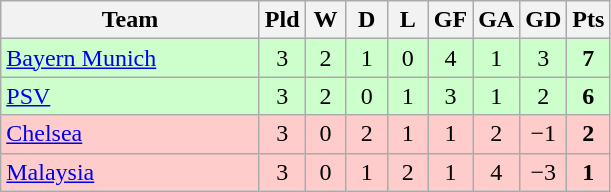<table class="wikitable" style="text-align:center">
<tr>
<th style="width:165px;">Team</th>
<th width="20">Pld</th>
<th width="20">W</th>
<th width="20">D</th>
<th width="20">L</th>
<th width="20">GF</th>
<th width="20">GA</th>
<th width="20">GD</th>
<th width="20">Pts</th>
</tr>
<tr style="background:#cfc;">
<td align="left"> <a href='#'>Bayern Munich</a></td>
<td>3</td>
<td>2</td>
<td>1</td>
<td>0</td>
<td>4</td>
<td>1</td>
<td>3</td>
<td><strong>7</strong></td>
</tr>
<tr style="background:#cfc;">
<td align="left"> <a href='#'>PSV</a></td>
<td>3</td>
<td>2</td>
<td>0</td>
<td>1</td>
<td>3</td>
<td>1</td>
<td>2</td>
<td><strong>6</strong></td>
</tr>
<tr style="background:#fcc;">
<td align="left"> <a href='#'>Chelsea</a></td>
<td>3</td>
<td>0</td>
<td>2</td>
<td>1</td>
<td>1</td>
<td>2</td>
<td>−1</td>
<td><strong>2</strong></td>
</tr>
<tr style="background:#fcc;">
<td align="left"> <a href='#'>Malaysia</a></td>
<td>3</td>
<td>0</td>
<td>1</td>
<td>2</td>
<td>1</td>
<td>4</td>
<td>−3</td>
<td><strong>1</strong></td>
</tr>
</table>
